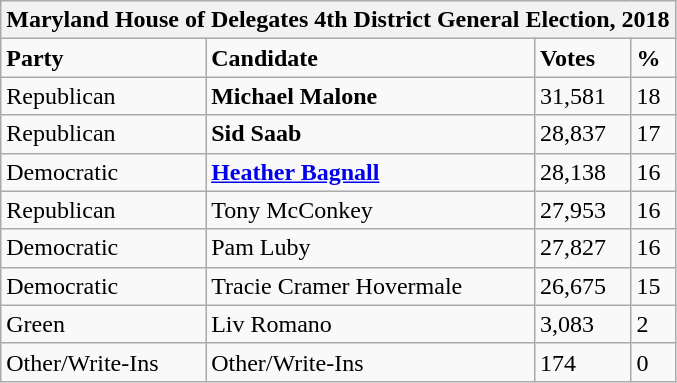<table class="wikitable">
<tr>
<th colspan="4">Maryland House of Delegates 4th District General Election, 2018</th>
</tr>
<tr>
<td><strong>Party</strong></td>
<td><strong>Candidate</strong></td>
<td><strong>Votes</strong></td>
<td><strong>%</strong></td>
</tr>
<tr>
<td>Republican</td>
<td><strong>Michael Malone</strong></td>
<td>31,581</td>
<td>18</td>
</tr>
<tr>
<td>Republican</td>
<td><strong>Sid Saab</strong></td>
<td>28,837</td>
<td>17</td>
</tr>
<tr>
<td>Democratic</td>
<td><strong><a href='#'>Heather Bagnall</a></strong></td>
<td>28,138</td>
<td>16</td>
</tr>
<tr>
<td>Republican</td>
<td>Tony McConkey</td>
<td>27,953</td>
<td>16</td>
</tr>
<tr>
<td>Democratic</td>
<td>Pam Luby</td>
<td>27,827</td>
<td>16</td>
</tr>
<tr>
<td>Democratic</td>
<td>Tracie Cramer Hovermale</td>
<td>26,675</td>
<td>15</td>
</tr>
<tr>
<td>Green</td>
<td>Liv Romano</td>
<td>3,083</td>
<td>2</td>
</tr>
<tr>
<td>Other/Write-Ins</td>
<td>Other/Write-Ins</td>
<td>174</td>
<td>0</td>
</tr>
</table>
